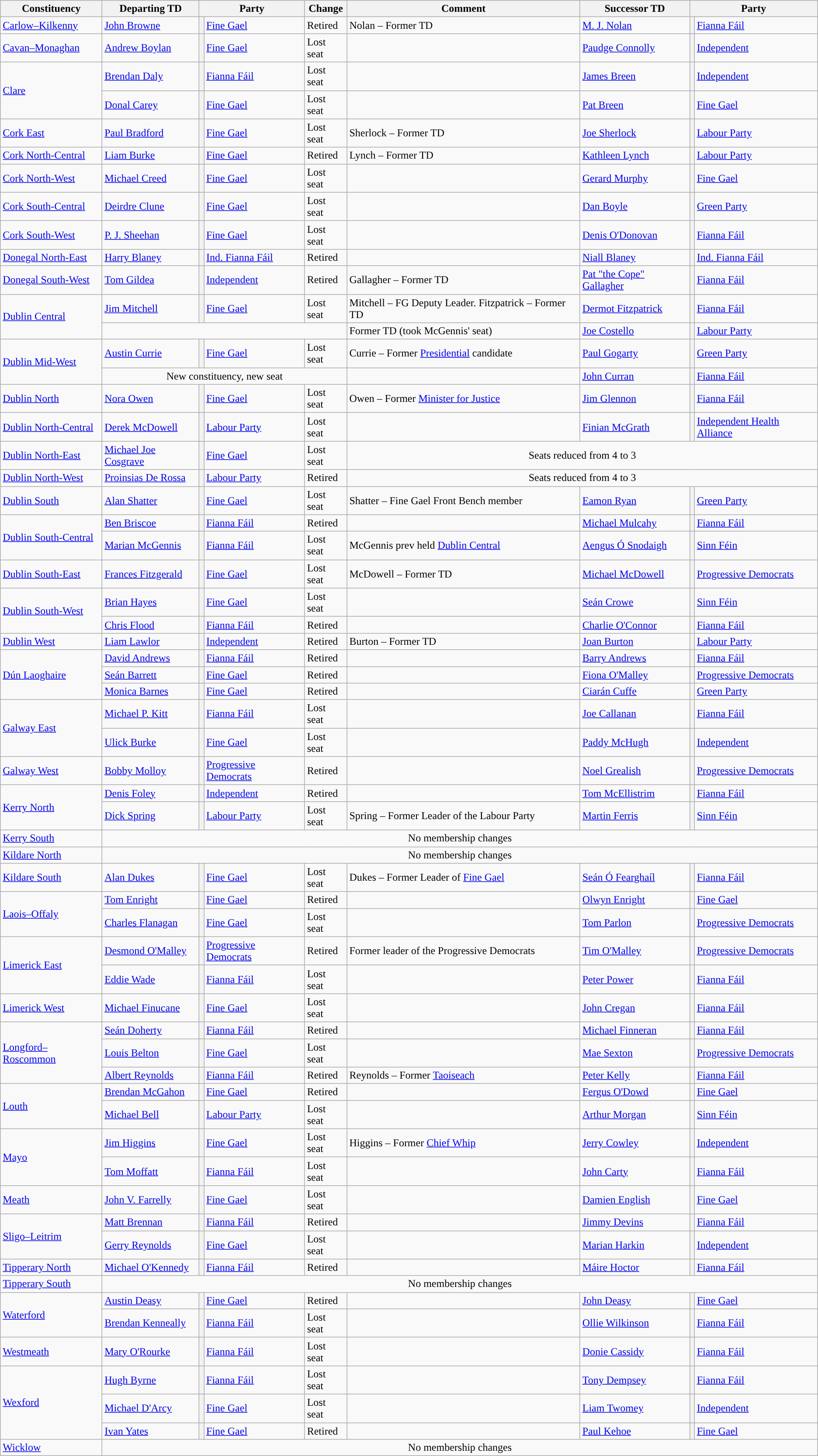<table class="wikitable">
<tr style="background: #efefef;">
<th scope="col">Constituency</th>
<th scope="col">Departing TD</th>
<th scope="col" colspan="2">Party</th>
<th scope="col">Change</th>
<th scope="col">Comment</th>
<th scope="col">Successor TD</th>
<th scope="col" colspan="2">Party</th>
</tr>
<tr>
<td><a href='#'>Carlow–Kilkenny</a></td>
<td><a href='#'>John Browne</a></td>
<th style="background-color: "></th>
<td><a href='#'>Fine Gael</a></td>
<td>Retired</td>
<td>Nolan – Former TD</td>
<td><a href='#'>M. J. Nolan</a></td>
<th style="background-color: "></th>
<td><a href='#'>Fianna Fáil</a></td>
</tr>
<tr>
<td><a href='#'>Cavan–Monaghan</a></td>
<td><a href='#'>Andrew Boylan</a></td>
<th style="background-color: "></th>
<td><a href='#'>Fine Gael</a></td>
<td>Lost seat</td>
<td></td>
<td><a href='#'>Paudge Connolly</a></td>
<th style="background-color: "></th>
<td><a href='#'>Independent</a></td>
</tr>
<tr>
<td rowspan=2><a href='#'>Clare</a></td>
<td><a href='#'>Brendan Daly</a></td>
<th style="background-color: "></th>
<td><a href='#'>Fianna Fáil</a></td>
<td>Lost seat</td>
<td></td>
<td><a href='#'>James Breen</a></td>
<th style="background-color: "></th>
<td><a href='#'>Independent</a></td>
</tr>
<tr>
<td><a href='#'>Donal Carey</a></td>
<th style="background-color: "></th>
<td><a href='#'>Fine Gael</a></td>
<td>Lost seat</td>
<td></td>
<td><a href='#'>Pat Breen</a></td>
<th style="background-color: "></th>
<td><a href='#'>Fine Gael</a></td>
</tr>
<tr>
<td><a href='#'>Cork East</a></td>
<td><a href='#'>Paul Bradford</a></td>
<th style="background-color: "></th>
<td><a href='#'>Fine Gael</a></td>
<td>Lost seat</td>
<td>Sherlock – Former TD</td>
<td><a href='#'>Joe Sherlock</a></td>
<th style="background-color: "></th>
<td><a href='#'>Labour Party</a></td>
</tr>
<tr>
<td><a href='#'>Cork North-Central</a></td>
<td><a href='#'>Liam Burke</a></td>
<th style="background-color: "></th>
<td><a href='#'>Fine Gael</a></td>
<td>Retired</td>
<td>Lynch – Former TD</td>
<td><a href='#'>Kathleen Lynch</a></td>
<th style="background-color: "></th>
<td><a href='#'>Labour Party</a></td>
</tr>
<tr>
<td><a href='#'>Cork North-West</a></td>
<td><a href='#'>Michael Creed</a></td>
<th style="background-color: "></th>
<td><a href='#'>Fine Gael</a></td>
<td>Lost seat</td>
<td></td>
<td><a href='#'>Gerard Murphy</a></td>
<th style="background-color: "></th>
<td><a href='#'>Fine Gael</a></td>
</tr>
<tr>
<td><a href='#'>Cork South-Central</a></td>
<td><a href='#'>Deirdre Clune</a></td>
<th style="background-color: "></th>
<td><a href='#'>Fine Gael</a></td>
<td>Lost seat</td>
<td></td>
<td><a href='#'>Dan Boyle</a></td>
<th style="background-color: "></th>
<td><a href='#'>Green Party</a></td>
</tr>
<tr>
<td><a href='#'>Cork South-West</a></td>
<td><a href='#'>P. J. Sheehan</a></td>
<th style="background-color: "></th>
<td><a href='#'>Fine Gael</a></td>
<td>Lost seat</td>
<td></td>
<td><a href='#'>Denis O'Donovan</a></td>
<th style="background-color: "></th>
<td><a href='#'>Fianna Fáil</a></td>
</tr>
<tr>
<td><a href='#'>Donegal North-East</a></td>
<td><a href='#'>Harry Blaney</a></td>
<th style="background-color: "></th>
<td><a href='#'>Ind. Fianna Fáil</a></td>
<td>Retired</td>
<td></td>
<td><a href='#'>Niall Blaney</a></td>
<th style="background-color: "></th>
<td><a href='#'>Ind. Fianna Fáil</a></td>
</tr>
<tr>
<td><a href='#'>Donegal South-West</a></td>
<td><a href='#'>Tom Gildea</a></td>
<th style="background-color: "></th>
<td><a href='#'>Independent</a></td>
<td>Retired</td>
<td>Gallagher – Former TD</td>
<td><a href='#'>Pat "the Cope" Gallagher</a></td>
<th style="background-color: "></th>
<td><a href='#'>Fianna Fáil</a></td>
</tr>
<tr>
<td rowspan=2><a href='#'>Dublin Central</a></td>
<td><a href='#'>Jim Mitchell</a></td>
<th style="background-color: "></th>
<td><a href='#'>Fine Gael</a></td>
<td>Lost seat</td>
<td>Mitchell – FG Deputy Leader. Fitzpatrick – Former TD</td>
<td><a href='#'>Dermot Fitzpatrick</a></td>
<th style="background-color: "></th>
<td><a href='#'>Fianna Fáil</a></td>
</tr>
<tr>
<td colspan=4></td>
<td>Former TD (took McGennis' seat)</td>
<td><a href='#'>Joe Costello</a></td>
<th style="background-color: "></th>
<td><a href='#'>Labour Party</a></td>
</tr>
<tr>
<td rowspan=2><a href='#'>Dublin Mid-West</a></td>
<td><a href='#'>Austin Currie</a></td>
<th style="background-color: "></th>
<td><a href='#'>Fine Gael</a></td>
<td>Lost seat</td>
<td>Currie – Former <a href='#'>Presidential</a> candidate</td>
<td><a href='#'>Paul Gogarty</a></td>
<th style="background-color: "></th>
<td><a href='#'>Green Party</a></td>
</tr>
<tr>
<td colspan=4 align=center>New constituency, new seat</td>
<td></td>
<td><a href='#'>John Curran</a></td>
<th style="background-color: "></th>
<td><a href='#'>Fianna Fáil</a></td>
</tr>
<tr>
<td><a href='#'>Dublin North</a></td>
<td><a href='#'>Nora Owen</a></td>
<th style="background-color: "></th>
<td><a href='#'>Fine Gael</a></td>
<td>Lost seat</td>
<td>Owen – Former <a href='#'>Minister for Justice</a></td>
<td><a href='#'>Jim Glennon</a></td>
<th style="background-color: "></th>
<td><a href='#'>Fianna Fáil</a></td>
</tr>
<tr>
<td><a href='#'>Dublin North-Central</a></td>
<td><a href='#'>Derek McDowell</a></td>
<th style="background-color: "></th>
<td><a href='#'>Labour Party</a></td>
<td>Lost seat</td>
<td></td>
<td><a href='#'>Finian McGrath</a></td>
<th style="background-color: "></th>
<td><a href='#'>Independent Health Alliance</a></td>
</tr>
<tr>
<td><a href='#'>Dublin North-East</a></td>
<td><a href='#'>Michael Joe Cosgrave</a></td>
<th style="background-color: "></th>
<td><a href='#'>Fine Gael</a></td>
<td>Lost seat</td>
<td colspan=4 align=center>Seats reduced from 4 to 3</td>
</tr>
<tr>
<td><a href='#'>Dublin North-West</a></td>
<td><a href='#'>Proinsias De Rossa</a></td>
<th style="background-color: "></th>
<td><a href='#'>Labour Party</a></td>
<td>Retired</td>
<td colspan=4 align=center>Seats reduced from 4 to 3</td>
</tr>
<tr>
<td><a href='#'>Dublin South</a></td>
<td><a href='#'>Alan Shatter</a></td>
<th style="background-color: "></th>
<td><a href='#'>Fine Gael</a></td>
<td>Lost seat</td>
<td>Shatter – Fine Gael Front Bench member</td>
<td><a href='#'>Eamon Ryan</a></td>
<th style="background-color: "></th>
<td><a href='#'>Green Party</a></td>
</tr>
<tr>
<td rowspan=2><a href='#'>Dublin South-Central</a></td>
<td><a href='#'>Ben Briscoe</a></td>
<th style="background-color: "></th>
<td><a href='#'>Fianna Fáil</a></td>
<td>Retired</td>
<td></td>
<td><a href='#'>Michael Mulcahy</a></td>
<th style="background-color: "></th>
<td><a href='#'>Fianna Fáil</a></td>
</tr>
<tr>
<td><a href='#'>Marian McGennis</a></td>
<th style="background-color: "></th>
<td><a href='#'>Fianna Fáil</a></td>
<td>Lost seat</td>
<td>McGennis prev held <a href='#'>Dublin Central</a></td>
<td><a href='#'>Aengus Ó Snodaigh</a></td>
<th style="background-color: "></th>
<td><a href='#'>Sinn Féin</a></td>
</tr>
<tr>
<td><a href='#'>Dublin South-East</a></td>
<td><a href='#'>Frances Fitzgerald</a></td>
<th style="background-color: "></th>
<td><a href='#'>Fine Gael</a></td>
<td>Lost seat</td>
<td>McDowell – Former TD</td>
<td><a href='#'>Michael McDowell</a></td>
<th style="background-color: "></th>
<td><a href='#'>Progressive Democrats</a></td>
</tr>
<tr>
<td rowspan=2><a href='#'>Dublin South-West</a></td>
<td><a href='#'>Brian Hayes</a></td>
<th style="background-color: "></th>
<td><a href='#'>Fine Gael</a></td>
<td>Lost seat</td>
<td></td>
<td><a href='#'>Seán Crowe</a></td>
<th style="background-color: "></th>
<td><a href='#'>Sinn Féin</a></td>
</tr>
<tr>
<td><a href='#'>Chris Flood</a></td>
<th style="background-color: "></th>
<td><a href='#'>Fianna Fáil</a></td>
<td>Retired</td>
<td></td>
<td><a href='#'>Charlie O'Connor</a></td>
<th style="background-color: "></th>
<td><a href='#'>Fianna Fáil</a></td>
</tr>
<tr>
<td><a href='#'>Dublin West</a></td>
<td><a href='#'>Liam Lawlor</a></td>
<th style="background-color: "></th>
<td><a href='#'>Independent</a></td>
<td>Retired</td>
<td>Burton – Former TD</td>
<td><a href='#'>Joan Burton</a></td>
<th style="background-color: "></th>
<td><a href='#'>Labour Party</a></td>
</tr>
<tr>
<td rowspan=3><a href='#'>Dún Laoghaire</a></td>
<td><a href='#'>David Andrews</a></td>
<th style="background-color: "></th>
<td><a href='#'>Fianna Fáil</a></td>
<td>Retired</td>
<td></td>
<td><a href='#'>Barry Andrews</a></td>
<th style="background-color: "></th>
<td><a href='#'>Fianna Fáil</a></td>
</tr>
<tr>
<td><a href='#'>Seán Barrett</a></td>
<th style="background-color: "></th>
<td><a href='#'>Fine Gael</a></td>
<td>Retired</td>
<td></td>
<td><a href='#'>Fiona O'Malley</a></td>
<th style="background-color: "></th>
<td><a href='#'>Progressive Democrats</a></td>
</tr>
<tr>
<td><a href='#'>Monica Barnes</a></td>
<th style="background-color: "></th>
<td><a href='#'>Fine Gael</a></td>
<td>Retired</td>
<td></td>
<td><a href='#'>Ciarán Cuffe</a></td>
<th style="background-color: "></th>
<td><a href='#'>Green Party</a></td>
</tr>
<tr>
<td rowspan=2><a href='#'>Galway East</a></td>
<td><a href='#'>Michael P. Kitt</a></td>
<th style="background-color: "></th>
<td><a href='#'>Fianna Fáil</a></td>
<td>Lost seat</td>
<td></td>
<td><a href='#'>Joe Callanan</a></td>
<th style="background-color: "></th>
<td><a href='#'>Fianna Fáil</a></td>
</tr>
<tr>
<td><a href='#'>Ulick Burke</a></td>
<th style="background-color: "></th>
<td><a href='#'>Fine Gael</a></td>
<td>Lost seat</td>
<td></td>
<td><a href='#'>Paddy McHugh</a></td>
<th style="background-color: "></th>
<td><a href='#'>Independent</a></td>
</tr>
<tr>
<td><a href='#'>Galway West</a></td>
<td><a href='#'>Bobby Molloy</a></td>
<th style="background-color: "></th>
<td><a href='#'>Progressive Democrats</a></td>
<td>Retired</td>
<td></td>
<td><a href='#'>Noel Grealish</a></td>
<th style="background-color: "></th>
<td><a href='#'>Progressive Democrats</a></td>
</tr>
<tr>
<td rowspan=2><a href='#'>Kerry North</a></td>
<td><a href='#'>Denis Foley</a></td>
<th style="background-color: "></th>
<td><a href='#'>Independent</a></td>
<td>Retired</td>
<td></td>
<td><a href='#'>Tom McEllistrim</a></td>
<th style="background-color: "></th>
<td><a href='#'>Fianna Fáil</a></td>
</tr>
<tr>
<td><a href='#'>Dick Spring</a></td>
<th style="background-color: "></th>
<td><a href='#'>Labour Party</a></td>
<td>Lost seat</td>
<td>Spring – Former Leader of the Labour Party</td>
<td><a href='#'>Martin Ferris</a></td>
<th style="background-color: "></th>
<td><a href='#'>Sinn Féin</a></td>
</tr>
<tr>
<td><a href='#'>Kerry South</a></td>
<td colspan=8 align=center>No membership changes</td>
</tr>
<tr>
<td><a href='#'>Kildare North</a></td>
<td colspan=8 align=center>No membership changes</td>
</tr>
<tr>
<td><a href='#'>Kildare South</a></td>
<td><a href='#'>Alan Dukes</a></td>
<th style="background-color: "></th>
<td><a href='#'>Fine Gael</a></td>
<td>Lost seat</td>
<td>Dukes – Former Leader of <a href='#'>Fine Gael</a></td>
<td><a href='#'>Seán Ó Fearghaíl</a></td>
<th style="background-color: "></th>
<td><a href='#'>Fianna Fáil</a></td>
</tr>
<tr>
<td rowspan=2><a href='#'>Laois–Offaly</a></td>
<td><a href='#'>Tom Enright</a></td>
<th style="background-color: "></th>
<td><a href='#'>Fine Gael</a></td>
<td>Retired</td>
<td></td>
<td><a href='#'>Olwyn Enright</a></td>
<th style="background-color: "></th>
<td><a href='#'>Fine Gael</a></td>
</tr>
<tr>
<td><a href='#'>Charles Flanagan</a></td>
<th style="background-color: "></th>
<td><a href='#'>Fine Gael</a></td>
<td>Lost seat</td>
<td></td>
<td><a href='#'>Tom Parlon</a></td>
<th style="background-color: "></th>
<td><a href='#'>Progressive Democrats</a></td>
</tr>
<tr>
<td rowspan=2><a href='#'>Limerick East</a></td>
<td><a href='#'>Desmond O'Malley</a></td>
<th style="background-color: "></th>
<td><a href='#'>Progressive Democrats</a></td>
<td>Retired</td>
<td>Former leader of the Progressive Democrats</td>
<td><a href='#'>Tim O'Malley</a></td>
<th style="background-color: "></th>
<td><a href='#'>Progressive Democrats</a></td>
</tr>
<tr>
<td><a href='#'>Eddie Wade</a></td>
<th style="background-color: "></th>
<td><a href='#'>Fianna Fáil</a></td>
<td>Lost seat</td>
<td></td>
<td><a href='#'>Peter Power</a></td>
<th style="background-color: "></th>
<td><a href='#'>Fianna Fáil</a></td>
</tr>
<tr>
<td><a href='#'>Limerick West</a></td>
<td><a href='#'>Michael Finucane</a></td>
<th style="background-color: "></th>
<td><a href='#'>Fine Gael</a></td>
<td>Lost seat</td>
<td></td>
<td><a href='#'>John Cregan</a></td>
<th style="background-color: "></th>
<td><a href='#'>Fianna Fáil</a></td>
</tr>
<tr>
<td rowspan=3><a href='#'>Longford–Roscommon</a></td>
<td><a href='#'>Seán Doherty</a></td>
<th style="background-color: "></th>
<td><a href='#'>Fianna Fáil</a></td>
<td>Retired</td>
<td></td>
<td><a href='#'>Michael Finneran</a></td>
<th style="background-color: "></th>
<td><a href='#'>Fianna Fáil</a></td>
</tr>
<tr>
<td><a href='#'>Louis Belton</a></td>
<th style="background-color: "></th>
<td><a href='#'>Fine Gael</a></td>
<td>Lost seat</td>
<td></td>
<td><a href='#'>Mae Sexton</a></td>
<th style="background-color: "></th>
<td><a href='#'>Progressive Democrats</a></td>
</tr>
<tr>
<td><a href='#'>Albert Reynolds</a></td>
<th style="background-color: "></th>
<td><a href='#'>Fianna Fáil</a></td>
<td>Retired</td>
<td>Reynolds – Former <a href='#'>Taoiseach</a></td>
<td><a href='#'>Peter Kelly</a></td>
<th style="background-color: "></th>
<td><a href='#'>Fianna Fáil</a></td>
</tr>
<tr>
<td rowspan=2><a href='#'>Louth</a></td>
<td><a href='#'>Brendan McGahon</a></td>
<th style="background-color: "></th>
<td><a href='#'>Fine Gael</a></td>
<td>Retired</td>
<td></td>
<td><a href='#'>Fergus O'Dowd</a></td>
<th style="background-color: "></th>
<td><a href='#'>Fine Gael</a></td>
</tr>
<tr>
<td><a href='#'>Michael Bell</a></td>
<th style="background-color: "></th>
<td><a href='#'>Labour Party</a></td>
<td>Lost seat</td>
<td></td>
<td><a href='#'>Arthur Morgan</a></td>
<th style="background-color: "></th>
<td><a href='#'>Sinn Féin</a></td>
</tr>
<tr>
<td rowspan=2><a href='#'>Mayo</a></td>
<td><a href='#'>Jim Higgins</a></td>
<th style="background-color: "></th>
<td><a href='#'>Fine Gael</a></td>
<td>Lost seat</td>
<td>Higgins – Former <a href='#'>Chief Whip</a></td>
<td><a href='#'>Jerry Cowley</a></td>
<th style="background-color: "></th>
<td><a href='#'>Independent</a></td>
</tr>
<tr>
<td><a href='#'>Tom Moffatt</a></td>
<th style="background-color: "></th>
<td><a href='#'>Fianna Fáil</a></td>
<td>Lost seat</td>
<td></td>
<td><a href='#'>John Carty</a></td>
<th style="background-color: "></th>
<td><a href='#'>Fianna Fáil</a></td>
</tr>
<tr>
<td><a href='#'>Meath</a></td>
<td><a href='#'>John V. Farrelly</a></td>
<th style="background-color: "></th>
<td><a href='#'>Fine Gael</a></td>
<td>Lost seat</td>
<td></td>
<td><a href='#'>Damien English</a></td>
<th style="background-color: "></th>
<td><a href='#'>Fine Gael</a></td>
</tr>
<tr>
<td rowspan=2><a href='#'>Sligo–Leitrim</a></td>
<td><a href='#'>Matt Brennan</a></td>
<th style="background-color: "></th>
<td><a href='#'>Fianna Fáil</a></td>
<td>Retired</td>
<td></td>
<td><a href='#'>Jimmy Devins</a></td>
<th style="background-color: "></th>
<td><a href='#'>Fianna Fáil</a></td>
</tr>
<tr>
<td><a href='#'>Gerry Reynolds</a></td>
<th style="background-color: "></th>
<td><a href='#'>Fine Gael</a></td>
<td>Lost seat</td>
<td></td>
<td><a href='#'>Marian Harkin</a></td>
<th style="background-color: "></th>
<td><a href='#'>Independent</a></td>
</tr>
<tr>
<td><a href='#'>Tipperary North</a></td>
<td><a href='#'>Michael O'Kennedy</a></td>
<th style="background-color: "></th>
<td><a href='#'>Fianna Fáil</a></td>
<td>Retired</td>
<td></td>
<td><a href='#'>Máire Hoctor</a></td>
<th style="background-color: "></th>
<td><a href='#'>Fianna Fáil</a></td>
</tr>
<tr>
<td><a href='#'>Tipperary South</a></td>
<td colspan=8 align=center>No membership changes</td>
</tr>
<tr>
<td rowspan=2><a href='#'>Waterford</a></td>
<td><a href='#'>Austin Deasy</a></td>
<th style="background-color: "></th>
<td><a href='#'>Fine Gael</a></td>
<td>Retired</td>
<td></td>
<td><a href='#'>John Deasy</a></td>
<th style="background-color: "></th>
<td><a href='#'>Fine Gael</a></td>
</tr>
<tr>
<td><a href='#'>Brendan Kenneally</a></td>
<th style="background-color: "></th>
<td><a href='#'>Fianna Fáil</a></td>
<td>Lost seat</td>
<td></td>
<td><a href='#'>Ollie Wilkinson</a></td>
<th style="background-color: "></th>
<td><a href='#'>Fianna Fáil</a></td>
</tr>
<tr>
<td><a href='#'>Westmeath</a></td>
<td><a href='#'>Mary O'Rourke</a></td>
<th style="background-color: "></th>
<td><a href='#'>Fianna Fáil</a></td>
<td>Lost seat</td>
<td></td>
<td><a href='#'>Donie Cassidy</a></td>
<th style="background-color: "></th>
<td><a href='#'>Fianna Fáil</a></td>
</tr>
<tr>
<td rowspan=3><a href='#'>Wexford</a></td>
<td><a href='#'>Hugh Byrne</a></td>
<th style="background-color: "></th>
<td><a href='#'>Fianna Fáil</a></td>
<td>Lost seat</td>
<td></td>
<td><a href='#'>Tony Dempsey</a></td>
<th style="background-color: "></th>
<td><a href='#'>Fianna Fáil</a></td>
</tr>
<tr>
<td><a href='#'>Michael D'Arcy</a></td>
<th style="background-color: "></th>
<td><a href='#'>Fine Gael</a></td>
<td>Lost seat</td>
<td></td>
<td><a href='#'>Liam Twomey</a></td>
<th style="background-color: "></th>
<td><a href='#'>Independent</a></td>
</tr>
<tr>
<td><a href='#'>Ivan Yates</a></td>
<th style="background-color: "></th>
<td><a href='#'>Fine Gael</a></td>
<td>Retired</td>
<td></td>
<td><a href='#'>Paul Kehoe</a></td>
<th style="background-color: "></th>
<td><a href='#'>Fine Gael</a></td>
</tr>
<tr>
<td><a href='#'>Wicklow</a></td>
<td colspan=8 align=center>No membership changes</td>
</tr>
</table>
